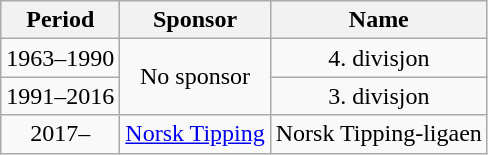<table class="wikitable" style="text-align:center;margin-left:1em;float:center">
<tr>
<th>Period</th>
<th>Sponsor</th>
<th>Name</th>
</tr>
<tr>
<td>1963–1990</td>
<td rowspan="2">No sponsor</td>
<td>4. divisjon</td>
</tr>
<tr>
<td>1991–2016</td>
<td>3. divisjon</td>
</tr>
<tr>
<td>2017–</td>
<td><a href='#'>Norsk Tipping</a></td>
<td>Norsk Tipping-ligaen</td>
</tr>
</table>
